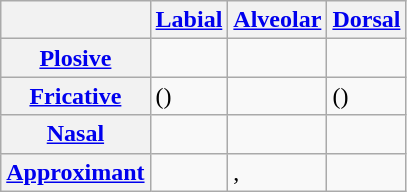<table class="wikitable">
<tr>
<th></th>
<th><a href='#'>Labial</a></th>
<th><a href='#'>Alveolar</a></th>
<th><a href='#'>Dorsal</a></th>
</tr>
<tr>
<th><a href='#'>Plosive</a></th>
<td> </td>
<td> </td>
<td> </td>
</tr>
<tr>
<th><a href='#'>Fricative</a></th>
<td>()</td>
<td></td>
<td>()</td>
</tr>
<tr>
<th><a href='#'>Nasal</a></th>
<td></td>
<td></td>
<td></td>
</tr>
<tr>
<th><a href='#'>Approximant</a></th>
<td></td>
<td>, </td>
<td></td>
</tr>
</table>
